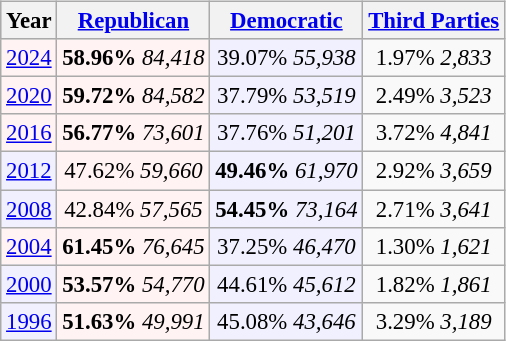<table class="wikitable" style="float:right; font-size:95%;">
<tr bgcolor=lightgrey>
<th>Year</th>
<th><a href='#'>Republican</a></th>
<th><a href='#'>Democratic</a></th>
<th><a href='#'>Third Parties</a></th>
</tr>
<tr>
<td style="text-align:center; background:#fff3f3;"><a href='#'>2024</a></td>
<td style="text-align:center; background:#fff3f3;"><strong>58.96%</strong> <em>84,418</em></td>
<td style="text-align:center; background:#f0f0ff;">39.07% <em>55,938</em></td>
<td style="text-align:center;">1.97% <em>2,833</em></td>
</tr>
<tr>
<td align="center" bgcolor="#fff3f3"><a href='#'>2020</a></td>
<td align="center" bgcolor="#fff3f3"><strong>59.72%</strong> <em>84,582</em></td>
<td align="center" bgcolor="#f0f0ff">37.79% <em>53,519</em></td>
<td align="center">2.49% <em>3,523</em></td>
</tr>
<tr>
<td align="center" bgcolor="#fff3f3"><a href='#'>2016</a></td>
<td align="center" bgcolor="#fff3f3"><strong>56.77%</strong> <em>73,601</em></td>
<td align="center" bgcolor="#f0f0ff">37.76% <em>51,201</em></td>
<td align="center">3.72% <em>4,841</em></td>
</tr>
<tr>
<td align="center" bgcolor="#f0f0ff"><a href='#'>2012</a></td>
<td align="center" bgcolor="#fff3f3">47.62% <em>59,660</em></td>
<td align="center" bgcolor="#f0f0ff"><strong>49.46%</strong> <em>61,970</em></td>
<td align="center">2.92% <em>3,659</em></td>
</tr>
<tr>
<td align="center" bgcolor="#f0f0ff"><a href='#'>2008</a></td>
<td align="center" bgcolor="#fff3f3">42.84% <em>57,565</em></td>
<td align="center" bgcolor="#f0f0ff"><strong>54.45%</strong> <em>73,164</em></td>
<td align="center">2.71% <em>3,641</em></td>
</tr>
<tr>
<td align="center" bgcolor="#fff3f3"><a href='#'>2004</a></td>
<td align="center" bgcolor="#fff3f3"><strong>61.45%</strong> <em>76,645</em></td>
<td align="center" bgcolor="#f0f0ff">37.25% <em>46,470</em></td>
<td align="center">1.30% <em>1,621</em></td>
</tr>
<tr>
<td align="center" bgcolor="#f0f0ff"><a href='#'>2000</a></td>
<td align="center" bgcolor="#fff3f3"><strong>53.57%</strong> <em>54,770</em></td>
<td align="center" bgcolor="#f0f0ff">44.61% <em>45,612</em></td>
<td align="center">1.82% <em>1,861</em></td>
</tr>
<tr>
<td align="center" bgcolor="#f0f0ff"><a href='#'>1996</a></td>
<td align="center" bgcolor="#fff3f3"><strong>51.63%</strong> <em>49,991</em></td>
<td align="center" bgcolor="#f0f0ff">45.08% <em>43,646</em></td>
<td align="center">3.29% <em>3,189</em></td>
</tr>
</table>
